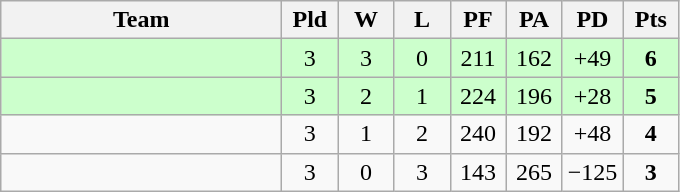<table class=wikitable style="text-align:center">
<tr>
<th width=180>Team</th>
<th width=30>Pld</th>
<th width=30>W</th>
<th width=30>L</th>
<th width=30>PF</th>
<th width=30>PA</th>
<th width=30>PD</th>
<th width=30>Pts</th>
</tr>
<tr align=center bgcolor="#ccffcc">
<td align=left></td>
<td>3</td>
<td>3</td>
<td>0</td>
<td>211</td>
<td>162</td>
<td>+49</td>
<td><strong>6</strong></td>
</tr>
<tr align=center bgcolor="#ccffcc">
<td align=left></td>
<td>3</td>
<td>2</td>
<td>1</td>
<td>224</td>
<td>196</td>
<td>+28</td>
<td><strong>5</strong></td>
</tr>
<tr align=center>
<td align=left></td>
<td>3</td>
<td>1</td>
<td>2</td>
<td>240</td>
<td>192</td>
<td>+48</td>
<td><strong>4</strong></td>
</tr>
<tr align=center>
<td align=left></td>
<td>3</td>
<td>0</td>
<td>3</td>
<td>143</td>
<td>265</td>
<td>−125</td>
<td><strong>3</strong></td>
</tr>
</table>
